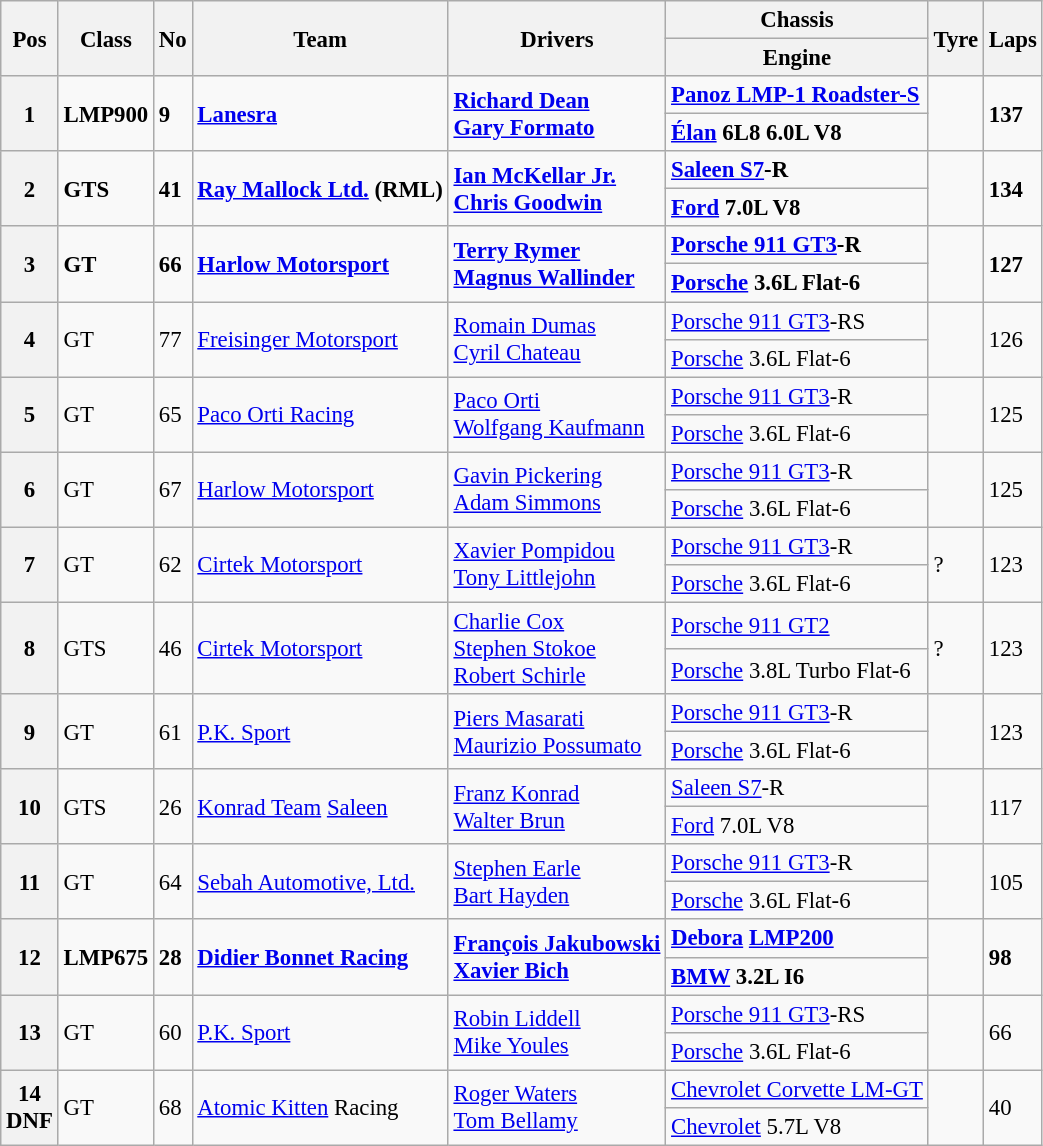<table class="wikitable" style="font-size: 95%;">
<tr>
<th rowspan=2>Pos</th>
<th rowspan=2>Class</th>
<th rowspan=2>No</th>
<th rowspan=2>Team</th>
<th rowspan=2>Drivers</th>
<th>Chassis</th>
<th rowspan=2>Tyre</th>
<th rowspan=2>Laps</th>
</tr>
<tr>
<th>Engine</th>
</tr>
<tr style="font-weight:bold">
<th rowspan=2>1</th>
<td rowspan=2>LMP900</td>
<td rowspan=2>9</td>
<td rowspan=2> <a href='#'>Lanesra</a></td>
<td rowspan=2> <a href='#'>Richard Dean</a><br> <a href='#'>Gary Formato</a></td>
<td><a href='#'>Panoz LMP-1 Roadster-S</a></td>
<td rowspan=2></td>
<td rowspan=2>137</td>
</tr>
<tr style="font-weight:bold">
<td><a href='#'>Élan</a> 6L8 6.0L V8</td>
</tr>
<tr style="font-weight:bold">
<th rowspan=2>2</th>
<td rowspan=2>GTS</td>
<td rowspan=2>41</td>
<td rowspan=2> <a href='#'>Ray Mallock Ltd.</a> (RML)</td>
<td rowspan=2> <a href='#'>Ian McKellar Jr.</a><br> <a href='#'>Chris Goodwin</a></td>
<td><a href='#'>Saleen S7</a>-R</td>
<td rowspan=2></td>
<td rowspan=2>134</td>
</tr>
<tr style="font-weight:bold">
<td><a href='#'>Ford</a> 7.0L V8</td>
</tr>
<tr style="font-weight:bold">
<th rowspan=2>3</th>
<td rowspan=2>GT</td>
<td rowspan=2>66</td>
<td rowspan=2> <a href='#'>Harlow Motorsport</a></td>
<td rowspan=2> <a href='#'>Terry Rymer</a><br> <a href='#'>Magnus Wallinder</a></td>
<td><a href='#'>Porsche 911 GT3</a>-R</td>
<td rowspan=2></td>
<td rowspan=2>127</td>
</tr>
<tr style="font-weight:bold">
<td><a href='#'>Porsche</a> 3.6L Flat-6</td>
</tr>
<tr>
<th rowspan=2>4</th>
<td rowspan=2>GT</td>
<td rowspan=2>77</td>
<td rowspan=2> <a href='#'>Freisinger Motorsport</a></td>
<td rowspan=2> <a href='#'>Romain Dumas</a><br> <a href='#'>Cyril Chateau</a></td>
<td><a href='#'>Porsche 911 GT3</a>-RS</td>
<td rowspan=2></td>
<td rowspan=2>126</td>
</tr>
<tr>
<td><a href='#'>Porsche</a> 3.6L Flat-6</td>
</tr>
<tr>
<th rowspan=2>5</th>
<td rowspan=2>GT</td>
<td rowspan=2>65</td>
<td rowspan=2> <a href='#'>Paco Orti Racing</a></td>
<td rowspan=2> <a href='#'>Paco Orti</a><br> <a href='#'>Wolfgang Kaufmann</a></td>
<td><a href='#'>Porsche 911 GT3</a>-R</td>
<td rowspan=2></td>
<td rowspan=2>125</td>
</tr>
<tr>
<td><a href='#'>Porsche</a> 3.6L Flat-6</td>
</tr>
<tr>
<th rowspan=2>6</th>
<td rowspan=2>GT</td>
<td rowspan=2>67</td>
<td rowspan=2> <a href='#'>Harlow Motorsport</a></td>
<td rowspan=2> <a href='#'>Gavin Pickering</a><br> <a href='#'>Adam Simmons</a></td>
<td><a href='#'>Porsche 911 GT3</a>-R</td>
<td rowspan=2></td>
<td rowspan=2>125</td>
</tr>
<tr>
<td><a href='#'>Porsche</a> 3.6L Flat-6</td>
</tr>
<tr>
<th rowspan=2>7</th>
<td rowspan=2>GT</td>
<td rowspan=2>62</td>
<td rowspan=2> <a href='#'>Cirtek Motorsport</a></td>
<td rowspan=2> <a href='#'>Xavier Pompidou</a><br> <a href='#'>Tony Littlejohn</a></td>
<td><a href='#'>Porsche 911 GT3</a>-R</td>
<td rowspan=2>?</td>
<td rowspan=2>123</td>
</tr>
<tr>
<td><a href='#'>Porsche</a> 3.6L Flat-6</td>
</tr>
<tr>
<th rowspan=2>8</th>
<td rowspan=2>GTS</td>
<td rowspan=2>46</td>
<td rowspan=2> <a href='#'>Cirtek Motorsport</a></td>
<td rowspan=2> <a href='#'>Charlie Cox</a><br> <a href='#'>Stephen Stokoe</a><br> <a href='#'>Robert Schirle</a></td>
<td><a href='#'>Porsche 911 GT2</a></td>
<td rowspan=2>?</td>
<td rowspan=2>123</td>
</tr>
<tr>
<td><a href='#'>Porsche</a> 3.8L Turbo Flat-6</td>
</tr>
<tr>
<th rowspan=2>9</th>
<td rowspan=2>GT</td>
<td rowspan=2>61</td>
<td rowspan=2> <a href='#'>P.K. Sport</a></td>
<td rowspan=2> <a href='#'>Piers Masarati</a><br> <a href='#'>Maurizio Possumato</a></td>
<td><a href='#'>Porsche 911 GT3</a>-R</td>
<td rowspan=2></td>
<td rowspan=2>123</td>
</tr>
<tr>
<td><a href='#'>Porsche</a> 3.6L Flat-6</td>
</tr>
<tr>
<th rowspan=2>10</th>
<td rowspan=2>GTS</td>
<td rowspan=2>26</td>
<td rowspan=2> <a href='#'>Konrad Team</a> <a href='#'>Saleen</a></td>
<td rowspan=2> <a href='#'>Franz Konrad</a><br> <a href='#'>Walter Brun</a></td>
<td><a href='#'>Saleen S7</a>-R</td>
<td rowspan=2></td>
<td rowspan=2>117</td>
</tr>
<tr>
<td><a href='#'>Ford</a> 7.0L V8</td>
</tr>
<tr>
<th rowspan=2>11</th>
<td rowspan=2>GT</td>
<td rowspan=2>64</td>
<td rowspan=2> <a href='#'>Sebah Automotive, Ltd.</a></td>
<td rowspan=2> <a href='#'>Stephen Earle</a><br> <a href='#'>Bart Hayden</a></td>
<td><a href='#'>Porsche 911 GT3</a>-R</td>
<td rowspan=2></td>
<td rowspan=2>105</td>
</tr>
<tr>
<td><a href='#'>Porsche</a> 3.6L Flat-6</td>
</tr>
<tr style="font-weight:bold">
<th rowspan=2>12</th>
<td rowspan=2>LMP675</td>
<td rowspan=2>28</td>
<td rowspan=2> <a href='#'>Didier Bonnet Racing</a></td>
<td rowspan=2> <a href='#'>François Jakubowski</a><br> <a href='#'>Xavier Bich</a></td>
<td><a href='#'>Debora</a> <a href='#'>LMP200</a></td>
<td rowspan=2></td>
<td rowspan=2>98</td>
</tr>
<tr style="font-weight:bold">
<td><a href='#'>BMW</a> 3.2L I6</td>
</tr>
<tr>
<th rowspan=2>13</th>
<td rowspan=2>GT</td>
<td rowspan=2>60</td>
<td rowspan=2> <a href='#'>P.K. Sport</a></td>
<td rowspan=2> <a href='#'>Robin Liddell</a><br> <a href='#'>Mike Youles</a></td>
<td><a href='#'>Porsche 911 GT3</a>-RS</td>
<td rowspan=2></td>
<td rowspan=2>66</td>
</tr>
<tr>
<td><a href='#'>Porsche</a> 3.6L Flat-6</td>
</tr>
<tr>
<th rowspan=2>14<br>DNF</th>
<td rowspan=2>GT</td>
<td rowspan=2>68</td>
<td rowspan=2> <a href='#'>Atomic Kitten</a> Racing</td>
<td rowspan=2> <a href='#'>Roger Waters</a><br> <a href='#'>Tom Bellamy</a></td>
<td><a href='#'>Chevrolet Corvette LM-GT</a></td>
<td rowspan=2></td>
<td rowspan=2>40</td>
</tr>
<tr>
<td><a href='#'>Chevrolet</a> 5.7L V8</td>
</tr>
</table>
